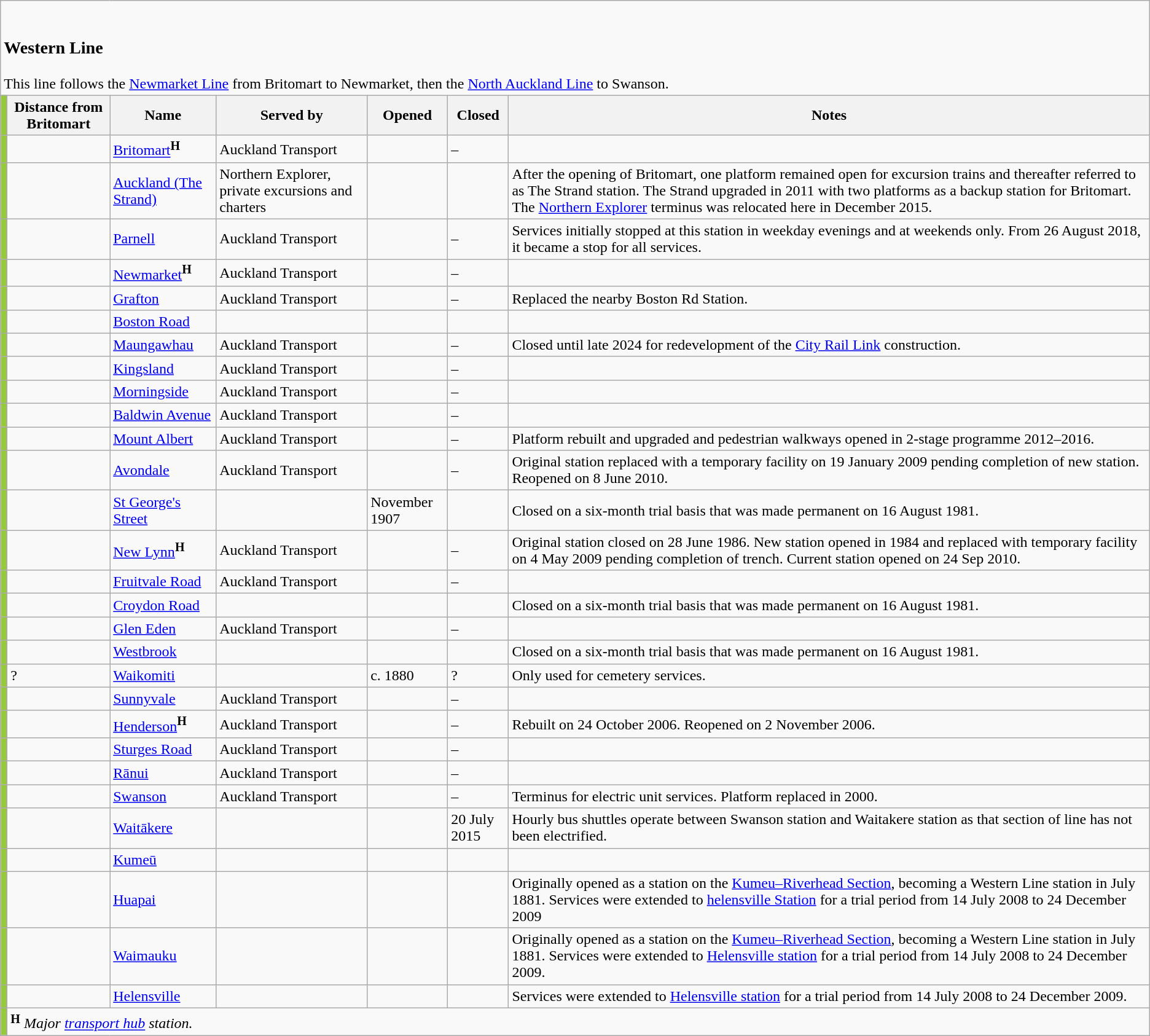<table class="wikitable">
<tr>
<td align="left" colspan=7><br><h3>Western Line</h3>
This line follows the <a href='#'>Newmarket Line</a> from Britomart to Newmarket, then the <a href='#'>North Auckland Line</a> to Swanson.</td>
</tr>
<tr>
<td bgcolor=97c93d></td>
<th>Distance from Britomart</th>
<th>Name</th>
<th>Served by</th>
<th>Opened</th>
<th>Closed</th>
<th>Notes</th>
</tr>
<tr>
<td bgcolor=97c93d></td>
<td></td>
<td><a href='#'>Britomart</a><strong><sup>H</sup></strong></td>
<td>Auckland Transport</td>
<td></td>
<td>–</td>
<td></td>
</tr>
<tr>
<td bgcolor=97c93d></td>
<td></td>
<td><a href='#'>Auckland (The Strand)</a></td>
<td>Northern Explorer, private excursions and charters</td>
<td></td>
<td></td>
<td>After the opening of Britomart, one platform remained open for excursion trains and thereafter referred to as The Strand station. The Strand upgraded in 2011 with two platforms as a backup station for Britomart. The <a href='#'>Northern Explorer</a> terminus was relocated here in December 2015.</td>
</tr>
<tr>
<td bgcolor=97c93d></td>
<td></td>
<td><a href='#'>Parnell</a></td>
<td>Auckland Transport</td>
<td></td>
<td>–</td>
<td>Services initially stopped at this station in weekday evenings and at weekends only. From 26 August 2018, it became a stop for all services.</td>
</tr>
<tr>
<td bgcolor=97c93d></td>
<td></td>
<td><a href='#'>Newmarket</a><strong><sup>H</sup></strong></td>
<td>Auckland Transport</td>
<td></td>
<td>–</td>
<td></td>
</tr>
<tr>
<td bgcolor=97c93d></td>
<td></td>
<td><a href='#'>Grafton</a></td>
<td>Auckland Transport</td>
<td></td>
<td>–</td>
<td>Replaced the nearby Boston Rd Station.</td>
</tr>
<tr>
<td bgcolor=97c93d></td>
<td></td>
<td><a href='#'>Boston Road</a></td>
<td></td>
<td></td>
<td></td>
<td></td>
</tr>
<tr>
<td bgcolor=97c93d></td>
<td></td>
<td><a href='#'>Maungawhau</a></td>
<td>Auckland Transport</td>
<td></td>
<td>–</td>
<td>Closed until late 2024 for redevelopment of the <a href='#'>City Rail Link</a> construction.</td>
</tr>
<tr>
<td bgcolor=97c93d></td>
<td></td>
<td><a href='#'>Kingsland</a></td>
<td>Auckland Transport</td>
<td></td>
<td>–</td>
<td></td>
</tr>
<tr>
<td bgcolor=97c93d></td>
<td></td>
<td><a href='#'>Morningside</a></td>
<td>Auckland Transport</td>
<td></td>
<td>–</td>
<td></td>
</tr>
<tr>
<td bgcolor=97c93d></td>
<td></td>
<td><a href='#'>Baldwin Avenue</a></td>
<td>Auckland Transport</td>
<td></td>
<td>–</td>
<td></td>
</tr>
<tr>
<td bgcolor=97c93d></td>
<td></td>
<td><a href='#'>Mount Albert</a></td>
<td>Auckland Transport</td>
<td></td>
<td>–</td>
<td>Platform rebuilt and upgraded and pedestrian walkways opened in 2-stage programme 2012–2016.</td>
</tr>
<tr>
<td bgcolor=97c93d></td>
<td></td>
<td><a href='#'>Avondale</a></td>
<td>Auckland Transport</td>
<td></td>
<td>–</td>
<td>Original station replaced with a temporary facility on 19 January 2009 pending completion of new station. Reopened on 8 June 2010.</td>
</tr>
<tr>
<td bgcolor=97c93d></td>
<td></td>
<td><a href='#'>St George's Street</a></td>
<td></td>
<td>November 1907</td>
<td></td>
<td>Closed on a six-month trial basis that was made permanent on 16 August 1981.</td>
</tr>
<tr>
<td bgcolor=97c93d></td>
<td></td>
<td><a href='#'>New Lynn</a><strong><sup>H</sup></strong></td>
<td>Auckland Transport</td>
<td></td>
<td>–</td>
<td>Original station closed on 28 June 1986. New station opened in 1984 and replaced with temporary facility on 4 May 2009 pending completion of trench. Current station opened on 24 Sep 2010.</td>
</tr>
<tr>
<td bgcolor=97c93d></td>
<td></td>
<td><a href='#'>Fruitvale Road</a></td>
<td>Auckland Transport</td>
<td></td>
<td>–</td>
<td></td>
</tr>
<tr>
<td bgcolor=97c93d></td>
<td></td>
<td><a href='#'>Croydon Road</a></td>
<td></td>
<td> </td>
<td></td>
<td>Closed on a six-month trial basis that was made permanent on 16 August 1981.</td>
</tr>
<tr>
<td bgcolor=97c93d></td>
<td></td>
<td><a href='#'>Glen Eden</a></td>
<td>Auckland Transport</td>
<td></td>
<td>–</td>
<td></td>
</tr>
<tr>
<td bgcolor=97c93d></td>
<td></td>
<td><a href='#'>Westbrook</a></td>
<td></td>
<td></td>
<td></td>
<td>Closed on a six-month trial basis that was made permanent on 16 August 1981.</td>
</tr>
<tr>
<td bgcolor=97c93d></td>
<td>?</td>
<td><a href='#'>Waikomiti</a></td>
<td></td>
<td>c. 1880</td>
<td>?</td>
<td>Only used for cemetery services.</td>
</tr>
<tr>
<td bgcolor=97c93d></td>
<td></td>
<td><a href='#'>Sunnyvale</a></td>
<td>Auckland Transport</td>
<td></td>
<td>–</td>
<td></td>
</tr>
<tr>
<td bgcolor=97c93d></td>
<td></td>
<td><a href='#'>Henderson</a><strong><sup>H</sup></strong></td>
<td>Auckland Transport</td>
<td></td>
<td>–</td>
<td>Rebuilt on 24 October 2006. Reopened on 2 November 2006.</td>
</tr>
<tr>
<td bgcolor=97c93d></td>
<td></td>
<td><a href='#'>Sturges Road</a></td>
<td>Auckland Transport</td>
<td></td>
<td>–</td>
<td></td>
</tr>
<tr>
<td bgcolor=97c93d></td>
<td></td>
<td><a href='#'>Rānui</a></td>
<td>Auckland Transport</td>
<td></td>
<td>–</td>
<td></td>
</tr>
<tr>
<td bgcolor=97c93d></td>
<td></td>
<td><a href='#'>Swanson</a></td>
<td>Auckland Transport</td>
<td></td>
<td>–</td>
<td>Terminus for electric unit services. Platform replaced in 2000.</td>
</tr>
<tr>
<td bgcolor=97c93d></td>
<td></td>
<td><a href='#'>Waitākere</a></td>
<td></td>
<td></td>
<td>20 July 2015</td>
<td>Hourly bus shuttles operate between Swanson station and Waitakere station as that section of line has not been electrified.</td>
</tr>
<tr>
<td bgcolor=97c93d></td>
<td></td>
<td><a href='#'>Kumeū</a></td>
<td></td>
<td></td>
<td></td>
<td></td>
</tr>
<tr>
<td bgcolor=97c93d></td>
<td></td>
<td><a href='#'>Huapai</a></td>
<td></td>
<td></td>
<td></td>
<td>Originally opened as a station on the <a href='#'>Kumeu–Riverhead Section</a>, becoming a Western Line station in July 1881. Services were extended to <a href='#'>helensville Station</a> for a trial period from 14 July 2008 to 24 December 2009</td>
</tr>
<tr>
<td bgcolor=97c93d></td>
<td></td>
<td><a href='#'>Waimauku</a></td>
<td></td>
<td></td>
<td></td>
<td>Originally opened as a station on the <a href='#'>Kumeu–Riverhead Section</a>, becoming a Western Line station in July 1881. Services were extended to <a href='#'>Helensville station</a> for a trial period from 14 July 2008 to 24 December 2009.</td>
</tr>
<tr>
<td bgcolor=97c93d></td>
<td></td>
<td><a href='#'>Helensville</a></td>
<td></td>
<td></td>
<td></td>
<td>Services were extended to <a href='#'>Helensville station</a> for a trial period from 14 July 2008 to 24 December 2009.</td>
</tr>
<tr>
<td bgcolor=97c93d></td>
<td colspan=6><strong><sup>H</sup></strong> <em>Major <a href='#'>transport hub</a> station.</em></td>
</tr>
</table>
